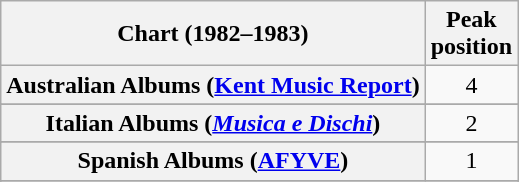<table class="wikitable sortable plainrowheaders" style="text-align:center">
<tr>
<th scope="col">Chart (1982–1983)</th>
<th scope="col">Peak<br>position</th>
</tr>
<tr>
<th scope="row">Australian Albums (<a href='#'>Kent Music Report</a>)</th>
<td>4</td>
</tr>
<tr>
</tr>
<tr>
</tr>
<tr>
</tr>
<tr>
</tr>
<tr>
<th scope="row">Italian Albums (<em><a href='#'>Musica e Dischi</a></em>)</th>
<td>2</td>
</tr>
<tr>
</tr>
<tr>
</tr>
<tr>
<th scope="row">Spanish Albums (<a href='#'>AFYVE</a>)</th>
<td>1</td>
</tr>
<tr>
</tr>
<tr>
</tr>
<tr>
</tr>
</table>
